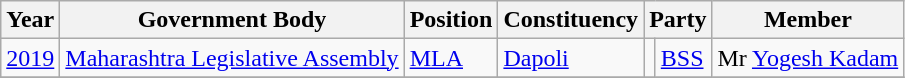<table class="wikitable">
<tr>
<th>Year</th>
<th>Government Body</th>
<th>Position</th>
<th>Constituency</th>
<th colspan="2">Party</th>
<th>Member</th>
</tr>
<tr>
<td><a href='#'>2019</a></td>
<td><a href='#'>Maharashtra Legislative Assembly</a></td>
<td><a href='#'>MLA</a></td>
<td><a href='#'>Dapoli</a></td>
<td rowspan=1 style=background-color:></td>
<td rowspan=1><a href='#'>BSS</a></td>
<td>Mr <a href='#'>Yogesh Kadam</a></td>
</tr>
<tr>
</tr>
</table>
